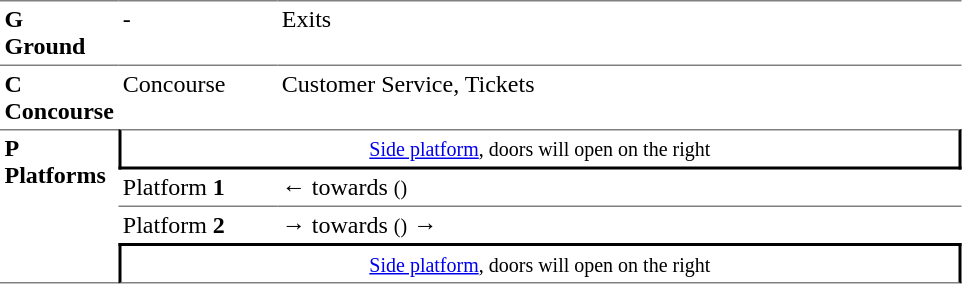<table table border=0 cellspacing=0 cellpadding=3>
<tr>
<td style="border-bottom:solid 1px gray;border-top:solid 1px gray;" width=50 valign=top><strong>G<br>Ground</strong></td>
<td style="border-top:solid 1px gray;border-bottom:solid 1px gray;" width=100 valign=top>-</td>
<td style="border-top:solid 1px gray;border-bottom:solid 1px gray;" width=450 valign=top>Exits</td>
</tr>
<tr>
<td valign=top><strong>C<br>Concourse</strong></td>
<td valign=top>Concourse</td>
<td valign=top>Customer Service, Tickets</td>
</tr>
<tr>
<td style="border-top:solid 1px gray;border-bottom:solid 1px gray;" rowspan=4 valign=top><strong>P<br>Platforms</strong></td>
<td style="border-top:solid 1px gray;border-right:solid 2px black;border-left:solid 2px black;border-bottom:solid 2px black;text-align:center;" colspan=2><small><a href='#'>Side platform</a>, doors will open on the right</small></td>
</tr>
<tr>
<td style="border-bottom:solid 1px gray;">Platform <span><strong>1</strong></span></td>
<td style="border-bottom:solid 1px gray;">←  towards  <small>()</small></td>
</tr>
<tr>
<td>Platform <span><strong>2</strong></span></td>
<td><span>→</span>  towards  <small>()</small> →</td>
</tr>
<tr>
<td style="border-bottom:solid 1px gray;border-top:solid 2px black;border-right:solid 2px black;border-left:solid 2px black;text-align:center;" colspan=2><small><a href='#'>Side platform</a>, doors will open on the right </small></td>
</tr>
</table>
